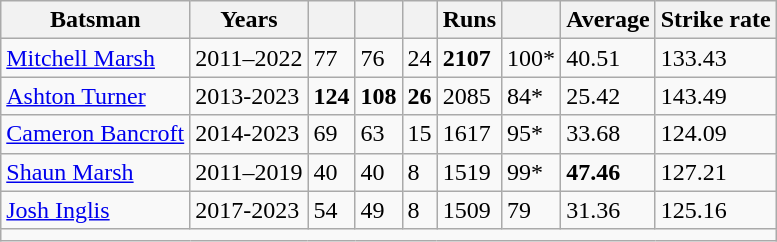<table class="wikitable">
<tr>
<th>Batsman</th>
<th>Years</th>
<th></th>
<th></th>
<th></th>
<th>Runs</th>
<th></th>
<th>Average</th>
<th>Strike rate</th>
</tr>
<tr>
<td><a href='#'>Mitchell Marsh</a></td>
<td>2011–2022</td>
<td>77</td>
<td>76</td>
<td>24</td>
<td><strong>2107</strong></td>
<td>100*</td>
<td>40.51</td>
<td>133.43</td>
</tr>
<tr>
<td><a href='#'>Ashton Turner</a></td>
<td>2013-2023</td>
<td><strong>124</strong></td>
<td><strong>108</strong></td>
<td><strong>26</strong></td>
<td>2085</td>
<td>84*</td>
<td>25.42</td>
<td>143.49</td>
</tr>
<tr>
<td><a href='#'>Cameron Bancroft</a></td>
<td>2014-2023</td>
<td>69</td>
<td>63</td>
<td>15</td>
<td>1617</td>
<td>95*</td>
<td>33.68</td>
<td>124.09</td>
</tr>
<tr>
<td><a href='#'>Shaun Marsh</a></td>
<td>2011–2019</td>
<td>40</td>
<td>40</td>
<td>8</td>
<td>1519</td>
<td>99*</td>
<td><strong>47.46</strong></td>
<td>127.21</td>
</tr>
<tr>
<td><a href='#'>Josh Inglis</a></td>
<td>2017-2023</td>
<td>54</td>
<td>49</td>
<td>8</td>
<td>1509</td>
<td>79</td>
<td>31.36</td>
<td>125.16</td>
</tr>
<tr>
<td colspan=9></td>
</tr>
</table>
